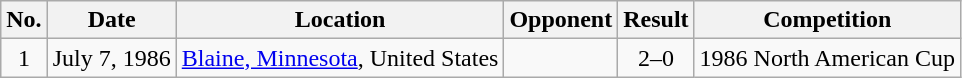<table class="wikitable plainrowheaders">
<tr>
<th>No.</th>
<th>Date</th>
<th>Location</th>
<th>Opponent</th>
<th>Result</th>
<th>Competition</th>
</tr>
<tr>
<td align="center">1</td>
<td>July 7, 1986</td>
<td><a href='#'>Blaine, Minnesota</a>, United States</td>
<td></td>
<td align="center">2–0</td>
<td>1986 North American Cup</td>
</tr>
</table>
